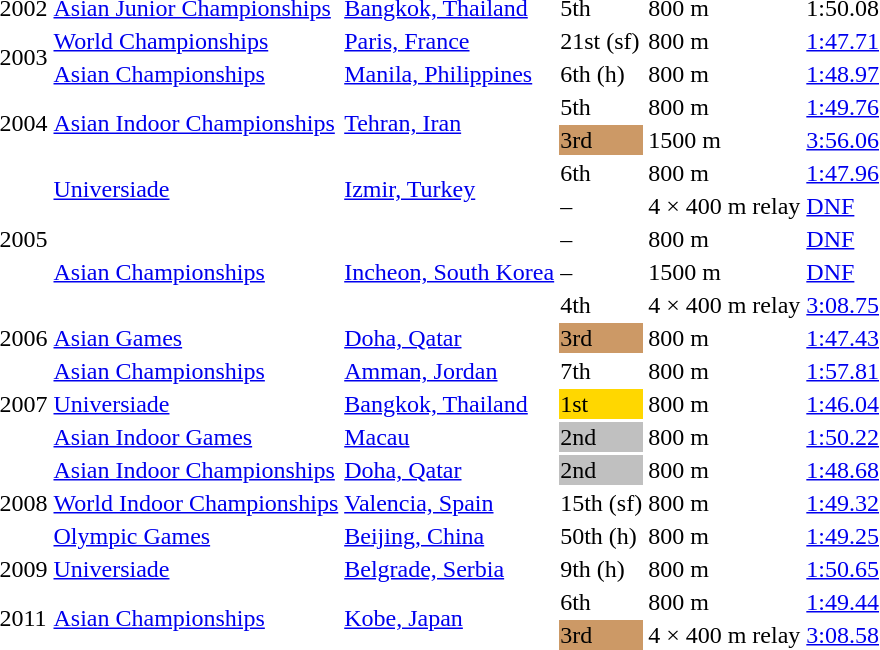<table>
<tr>
<td>2002</td>
<td><a href='#'>Asian Junior Championships</a></td>
<td><a href='#'>Bangkok, Thailand</a></td>
<td>5th</td>
<td>800 m</td>
<td>1:50.08</td>
</tr>
<tr>
<td rowspan=2>2003</td>
<td><a href='#'>World Championships</a></td>
<td><a href='#'>Paris, France</a></td>
<td>21st (sf)</td>
<td>800 m</td>
<td><a href='#'>1:47.71</a></td>
</tr>
<tr>
<td><a href='#'>Asian Championships</a></td>
<td><a href='#'>Manila, Philippines</a></td>
<td>6th (h)</td>
<td>800 m</td>
<td><a href='#'>1:48.97</a></td>
</tr>
<tr>
<td rowspan=2>2004</td>
<td rowspan=2><a href='#'>Asian Indoor Championships</a></td>
<td rowspan=2><a href='#'>Tehran, Iran</a></td>
<td>5th</td>
<td>800 m</td>
<td><a href='#'>1:49.76</a></td>
</tr>
<tr>
<td bgcolor=cc9966>3rd</td>
<td>1500 m</td>
<td><a href='#'>3:56.06</a></td>
</tr>
<tr>
<td rowspan=5>2005</td>
<td rowspan=2><a href='#'>Universiade</a></td>
<td rowspan=2><a href='#'>Izmir, Turkey</a></td>
<td>6th</td>
<td>800 m</td>
<td><a href='#'>1:47.96</a></td>
</tr>
<tr>
<td>–</td>
<td>4 × 400 m relay</td>
<td><a href='#'>DNF</a></td>
</tr>
<tr>
<td rowspan=3><a href='#'>Asian Championships</a></td>
<td rowspan=3><a href='#'>Incheon, South Korea</a></td>
<td>–</td>
<td>800 m</td>
<td><a href='#'>DNF</a></td>
</tr>
<tr>
<td>–</td>
<td>1500 m</td>
<td><a href='#'>DNF</a></td>
</tr>
<tr>
<td>4th</td>
<td>4 × 400 m relay</td>
<td><a href='#'>3:08.75</a></td>
</tr>
<tr>
<td>2006</td>
<td><a href='#'>Asian Games</a></td>
<td><a href='#'>Doha, Qatar</a></td>
<td bgcolor=cc9966>3rd</td>
<td>800 m</td>
<td><a href='#'>1:47.43</a></td>
</tr>
<tr>
<td rowspan=3>2007</td>
<td><a href='#'>Asian Championships</a></td>
<td><a href='#'>Amman, Jordan</a></td>
<td>7th</td>
<td>800 m</td>
<td><a href='#'>1:57.81</a></td>
</tr>
<tr>
<td><a href='#'>Universiade</a></td>
<td><a href='#'>Bangkok, Thailand</a></td>
<td bgcolor=gold>1st</td>
<td>800 m</td>
<td><a href='#'>1:46.04</a></td>
</tr>
<tr>
<td><a href='#'>Asian Indoor Games</a></td>
<td><a href='#'>Macau</a></td>
<td bgcolor=silver>2nd</td>
<td>800 m</td>
<td><a href='#'>1:50.22</a></td>
</tr>
<tr>
<td rowspan=3>2008</td>
<td><a href='#'>Asian Indoor Championships</a></td>
<td><a href='#'>Doha, Qatar</a></td>
<td bgcolor=silver>2nd</td>
<td>800 m</td>
<td><a href='#'>1:48.68</a></td>
</tr>
<tr>
<td><a href='#'>World Indoor Championships</a></td>
<td><a href='#'>Valencia, Spain</a></td>
<td>15th (sf)</td>
<td>800 m</td>
<td><a href='#'>1:49.32</a></td>
</tr>
<tr>
<td><a href='#'>Olympic Games</a></td>
<td><a href='#'>Beijing, China</a></td>
<td>50th (h)</td>
<td>800 m</td>
<td><a href='#'>1:49.25</a></td>
</tr>
<tr>
<td>2009</td>
<td><a href='#'>Universiade</a></td>
<td><a href='#'>Belgrade, Serbia</a></td>
<td>9th (h)</td>
<td>800 m</td>
<td><a href='#'>1:50.65</a></td>
</tr>
<tr>
<td rowspan=2>2011</td>
<td rowspan=2><a href='#'>Asian Championships</a></td>
<td rowspan=2><a href='#'>Kobe, Japan</a></td>
<td>6th</td>
<td>800 m</td>
<td><a href='#'>1:49.44</a></td>
</tr>
<tr>
<td bgcolor=cc9966>3rd</td>
<td>4 × 400 m relay</td>
<td><a href='#'>3:08.58</a></td>
</tr>
</table>
